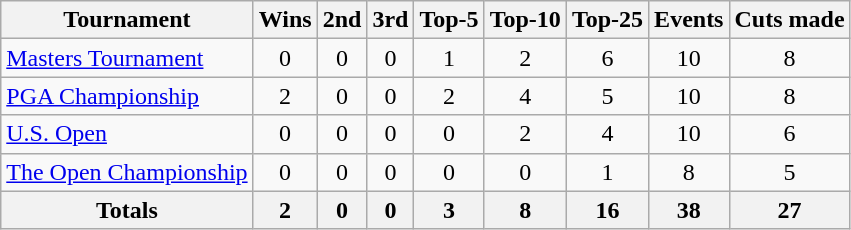<table class=wikitable style=text-align:center>
<tr>
<th>Tournament</th>
<th>Wins</th>
<th>2nd</th>
<th>3rd</th>
<th>Top-5</th>
<th>Top-10</th>
<th>Top-25</th>
<th>Events</th>
<th>Cuts made</th>
</tr>
<tr>
<td align=left><a href='#'>Masters Tournament</a></td>
<td>0</td>
<td>0</td>
<td>0</td>
<td>1</td>
<td>2</td>
<td>6</td>
<td>10</td>
<td>8</td>
</tr>
<tr>
<td align=left><a href='#'>PGA Championship</a></td>
<td>2</td>
<td>0</td>
<td>0</td>
<td>2</td>
<td>4</td>
<td>5</td>
<td>10</td>
<td>8</td>
</tr>
<tr>
<td align=left><a href='#'>U.S. Open</a></td>
<td>0</td>
<td>0</td>
<td>0</td>
<td>0</td>
<td>2</td>
<td>4</td>
<td>10</td>
<td>6</td>
</tr>
<tr>
<td align=left><a href='#'>The Open Championship</a></td>
<td>0</td>
<td>0</td>
<td>0</td>
<td>0</td>
<td>0</td>
<td>1</td>
<td>8</td>
<td>5</td>
</tr>
<tr>
<th>Totals</th>
<th>2</th>
<th>0</th>
<th>0</th>
<th>3</th>
<th>8</th>
<th>16</th>
<th>38</th>
<th>27</th>
</tr>
</table>
